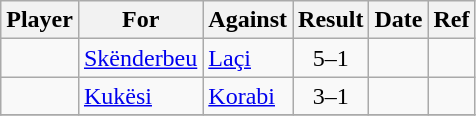<table class="wikitable">
<tr>
<th>Player</th>
<th>For</th>
<th>Against</th>
<th style="text-align:center">Result</th>
<th>Date</th>
<th>Ref</th>
</tr>
<tr>
<td> </td>
<td><a href='#'>Skënderbeu</a></td>
<td><a href='#'>Laçi</a></td>
<td style="text-align:center;">5–1</td>
<td></td>
<td></td>
</tr>
<tr>
<td> </td>
<td><a href='#'>Kukësi</a></td>
<td><a href='#'>Korabi</a></td>
<td style="text-align:center;">3–1</td>
<td></td>
<td></td>
</tr>
<tr>
</tr>
</table>
